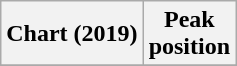<table class="wikitable plainrowheaders" style="text-align:center">
<tr>
<th scope="col">Chart (2019)</th>
<th scope="col">Peak<br>position</th>
</tr>
<tr>
</tr>
</table>
